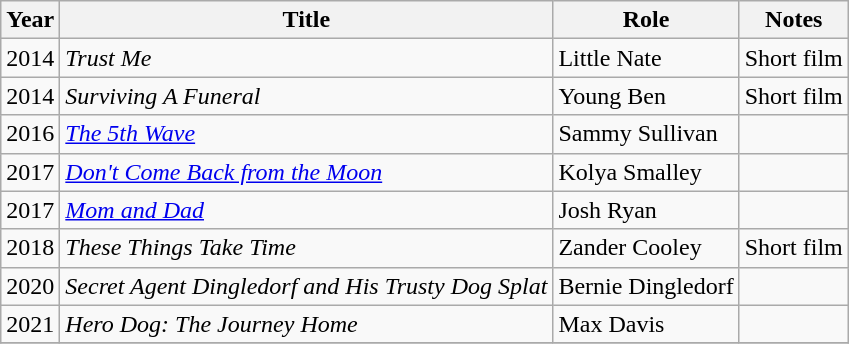<table class="wikitable sortable">
<tr>
<th>Year</th>
<th>Title</th>
<th>Role</th>
<th>Notes</th>
</tr>
<tr>
<td>2014</td>
<td><em>Trust Me</em></td>
<td>Little Nate</td>
<td>Short film</td>
</tr>
<tr>
<td>2014</td>
<td><em>Surviving A Funeral</em></td>
<td>Young Ben</td>
<td>Short film</td>
</tr>
<tr>
<td>2016</td>
<td><em><a href='#'>The 5th Wave</a></em></td>
<td>Sammy Sullivan</td>
<td></td>
</tr>
<tr>
<td>2017</td>
<td><em><a href='#'>Don't Come Back from the Moon</a></em></td>
<td>Kolya Smalley</td>
<td></td>
</tr>
<tr>
<td>2017</td>
<td><em><a href='#'>Mom and Dad</a></em></td>
<td>Josh Ryan</td>
<td></td>
</tr>
<tr>
<td>2018</td>
<td><em>These Things Take Time</em></td>
<td>Zander Cooley</td>
<td>Short film</td>
</tr>
<tr>
<td>2020</td>
<td><em>Secret Agent Dingledorf and His Trusty Dog Splat</em></td>
<td>Bernie Dingledorf</td>
<td></td>
</tr>
<tr>
<td>2021</td>
<td><em>Hero Dog: The Journey Home</em></td>
<td>Max Davis</td>
<td></td>
</tr>
<tr>
</tr>
</table>
